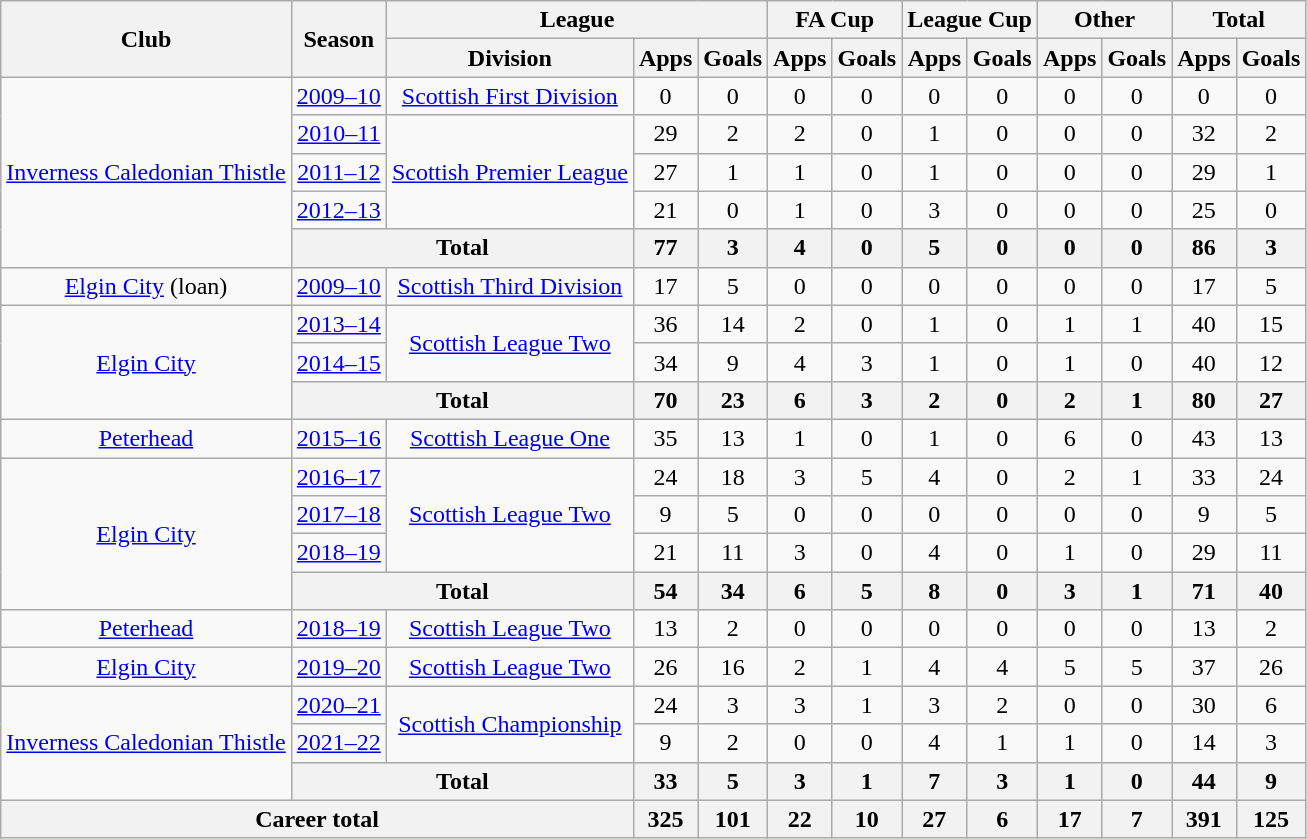<table class="wikitable" style="text-align: center">
<tr>
<th rowspan="2">Club</th>
<th rowspan="2">Season</th>
<th colspan="3">League</th>
<th colspan="2">FA Cup</th>
<th colspan="2">League Cup</th>
<th colspan="2">Other</th>
<th colspan="2">Total</th>
</tr>
<tr>
<th>Division</th>
<th>Apps</th>
<th>Goals</th>
<th>Apps</th>
<th>Goals</th>
<th>Apps</th>
<th>Goals</th>
<th>Apps</th>
<th>Goals</th>
<th>Apps</th>
<th>Goals</th>
</tr>
<tr>
<td rowspan="5"><a href='#'>Inverness Caledonian Thistle</a></td>
<td><a href='#'>2009–10</a></td>
<td><a href='#'>Scottish First Division</a></td>
<td>0</td>
<td>0</td>
<td>0</td>
<td>0</td>
<td>0</td>
<td>0</td>
<td>0</td>
<td>0</td>
<td>0</td>
<td>0</td>
</tr>
<tr>
<td><a href='#'>2010–11</a></td>
<td rowspan="3"><a href='#'>Scottish Premier League</a></td>
<td>29</td>
<td>2</td>
<td>2</td>
<td>0</td>
<td>1</td>
<td>0</td>
<td>0</td>
<td>0</td>
<td>32</td>
<td>2</td>
</tr>
<tr>
<td><a href='#'>2011–12</a></td>
<td>27</td>
<td>1</td>
<td>1</td>
<td>0</td>
<td>1</td>
<td>0</td>
<td>0</td>
<td>0</td>
<td>29</td>
<td>1</td>
</tr>
<tr>
<td><a href='#'>2012–13</a></td>
<td>21</td>
<td>0</td>
<td>1</td>
<td>0</td>
<td>3</td>
<td>0</td>
<td>0</td>
<td>0</td>
<td>25</td>
<td>0</td>
</tr>
<tr>
<th colspan="2">Total</th>
<th>77</th>
<th>3</th>
<th>4</th>
<th>0</th>
<th>5</th>
<th>0</th>
<th>0</th>
<th>0</th>
<th>86</th>
<th>3</th>
</tr>
<tr>
<td><a href='#'>Elgin City</a> (loan)</td>
<td><a href='#'>2009–10</a></td>
<td><a href='#'>Scottish Third Division</a></td>
<td>17</td>
<td>5</td>
<td>0</td>
<td>0</td>
<td>0</td>
<td>0</td>
<td>0</td>
<td>0</td>
<td>17</td>
<td>5</td>
</tr>
<tr>
<td rowspan="3"><a href='#'>Elgin City</a></td>
<td><a href='#'>2013–14</a></td>
<td rowspan="2"><a href='#'>Scottish League Two</a></td>
<td>36</td>
<td>14</td>
<td>2</td>
<td>0</td>
<td>1</td>
<td>0</td>
<td>1</td>
<td>1</td>
<td>40</td>
<td>15</td>
</tr>
<tr>
<td><a href='#'>2014–15</a></td>
<td>34</td>
<td>9</td>
<td>4</td>
<td>3</td>
<td>1</td>
<td>0</td>
<td>1</td>
<td>0</td>
<td>40</td>
<td>12</td>
</tr>
<tr>
<th colspan="2">Total</th>
<th>70</th>
<th>23</th>
<th>6</th>
<th>3</th>
<th>2</th>
<th>0</th>
<th>2</th>
<th>1</th>
<th>80</th>
<th>27</th>
</tr>
<tr>
<td><a href='#'>Peterhead</a></td>
<td><a href='#'>2015–16</a></td>
<td><a href='#'>Scottish League One</a></td>
<td>35</td>
<td>13</td>
<td>1</td>
<td>0</td>
<td>1</td>
<td>0</td>
<td>6</td>
<td>0</td>
<td>43</td>
<td>13</td>
</tr>
<tr>
<td rowspan="4"><a href='#'>Elgin City</a></td>
<td><a href='#'>2016–17</a></td>
<td rowspan="3"><a href='#'>Scottish League Two</a></td>
<td>24</td>
<td>18</td>
<td>3</td>
<td>5</td>
<td>4</td>
<td>0</td>
<td>2</td>
<td>1</td>
<td>33</td>
<td>24</td>
</tr>
<tr>
<td><a href='#'>2017–18</a></td>
<td>9</td>
<td>5</td>
<td>0</td>
<td>0</td>
<td>0</td>
<td>0</td>
<td>0</td>
<td>0</td>
<td>9</td>
<td>5</td>
</tr>
<tr>
<td><a href='#'>2018–19</a></td>
<td>21</td>
<td>11</td>
<td>3</td>
<td>0</td>
<td>4</td>
<td>0</td>
<td>1</td>
<td>0</td>
<td>29</td>
<td>11</td>
</tr>
<tr>
<th colspan="2">Total</th>
<th>54</th>
<th>34</th>
<th>6</th>
<th>5</th>
<th>8</th>
<th>0</th>
<th>3</th>
<th>1</th>
<th>71</th>
<th>40</th>
</tr>
<tr>
<td><a href='#'>Peterhead</a></td>
<td><a href='#'>2018–19</a></td>
<td><a href='#'>Scottish League Two</a></td>
<td>13</td>
<td>2</td>
<td>0</td>
<td>0</td>
<td>0</td>
<td>0</td>
<td>0</td>
<td>0</td>
<td>13</td>
<td>2</td>
</tr>
<tr>
<td><a href='#'>Elgin City</a></td>
<td><a href='#'>2019–20</a></td>
<td><a href='#'>Scottish League Two</a></td>
<td>26</td>
<td>16</td>
<td>2</td>
<td>1</td>
<td>4</td>
<td>4</td>
<td>5</td>
<td>5</td>
<td>37</td>
<td>26</td>
</tr>
<tr>
<td rowspan="3"><a href='#'>Inverness Caledonian Thistle</a></td>
<td><a href='#'>2020–21</a></td>
<td rowspan="2"><a href='#'>Scottish Championship</a></td>
<td>24</td>
<td>3</td>
<td>3</td>
<td>1</td>
<td>3</td>
<td>2</td>
<td>0</td>
<td>0</td>
<td>30</td>
<td>6</td>
</tr>
<tr>
<td><a href='#'>2021–22</a></td>
<td>9</td>
<td>2</td>
<td>0</td>
<td>0</td>
<td>4</td>
<td>1</td>
<td>1</td>
<td>0</td>
<td>14</td>
<td>3</td>
</tr>
<tr>
<th colspan="2">Total</th>
<th>33</th>
<th>5</th>
<th>3</th>
<th>1</th>
<th>7</th>
<th>3</th>
<th>1</th>
<th>0</th>
<th>44</th>
<th>9</th>
</tr>
<tr>
<th colspan="3">Career total</th>
<th>325</th>
<th>101</th>
<th>22</th>
<th>10</th>
<th>27</th>
<th>6</th>
<th>17</th>
<th>7</th>
<th>391</th>
<th>125</th>
</tr>
</table>
